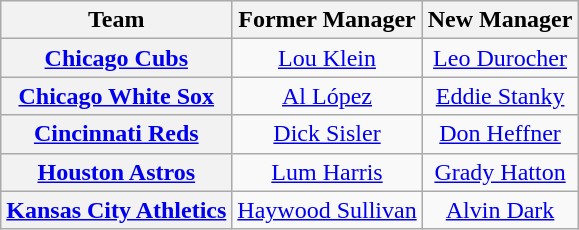<table class="wikitable plainrowheaders" style="text-align:center;">
<tr>
<th>Team</th>
<th>Former Manager</th>
<th>New Manager</th>
</tr>
<tr>
<th scope="row" style="text-align:center;"><a href='#'>Chicago Cubs</a></th>
<td><a href='#'>Lou Klein</a></td>
<td><a href='#'>Leo Durocher</a></td>
</tr>
<tr>
<th scope="row" style="text-align:center;"><a href='#'>Chicago White Sox</a></th>
<td><a href='#'>Al López</a></td>
<td><a href='#'>Eddie Stanky</a></td>
</tr>
<tr>
<th scope="row" style="text-align:center;"><a href='#'>Cincinnati Reds</a></th>
<td><a href='#'>Dick Sisler</a></td>
<td><a href='#'>Don Heffner</a></td>
</tr>
<tr>
<th scope="row" style="text-align:center;"><a href='#'>Houston Astros</a></th>
<td><a href='#'>Lum Harris</a></td>
<td><a href='#'>Grady Hatton</a></td>
</tr>
<tr>
<th scope="row" style="text-align:center;"><a href='#'>Kansas City Athletics</a></th>
<td><a href='#'>Haywood Sullivan</a></td>
<td><a href='#'>Alvin Dark</a></td>
</tr>
</table>
